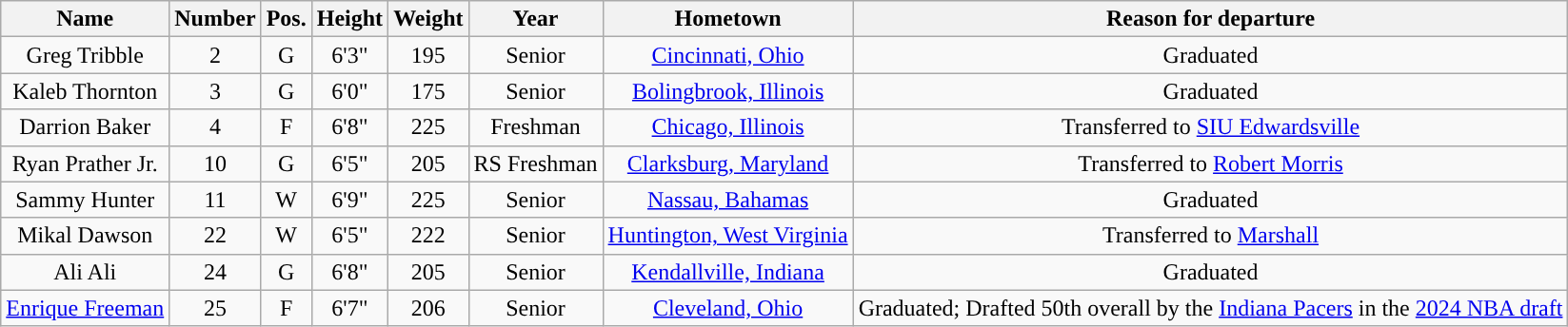<table class="wikitable sortable" style="text-align:center">
<tr align=center>
<th>Name</th>
<th>Number</th>
<th>Pos.</th>
<th>Height</th>
<th>Weight</th>
<th>Year</th>
<th>Hometown</th>
<th class="unsortable">Reason for departure</th>
</tr>
<tr>
<td>Greg Tribble</td>
<td>2</td>
<td>G</td>
<td>6'3"</td>
<td>195</td>
<td>Senior</td>
<td><a href='#'>Cincinnati, Ohio</a></td>
<td>Graduated</td>
</tr>
<tr>
<td>Kaleb Thornton</td>
<td>3</td>
<td>G</td>
<td>6'0"</td>
<td>175</td>
<td>Senior</td>
<td><a href='#'>Bolingbrook, Illinois</a></td>
<td>Graduated</td>
</tr>
<tr>
<td>Darrion Baker</td>
<td>4</td>
<td>F</td>
<td>6'8"</td>
<td>225</td>
<td>Freshman</td>
<td><a href='#'>Chicago, Illinois</a></td>
<td>Transferred to <a href='#'>SIU Edwardsville</a></td>
</tr>
<tr>
<td>Ryan Prather Jr.</td>
<td>10</td>
<td>G</td>
<td>6'5"</td>
<td>205</td>
<td>RS Freshman</td>
<td><a href='#'>Clarksburg, Maryland</a></td>
<td>Transferred to <a href='#'>Robert Morris</a></td>
</tr>
<tr>
<td>Sammy Hunter</td>
<td>11</td>
<td>W</td>
<td>6'9"</td>
<td>225</td>
<td>Senior</td>
<td><a href='#'>Nassau, Bahamas</a></td>
<td>Graduated</td>
</tr>
<tr>
<td>Mikal Dawson</td>
<td>22</td>
<td>W</td>
<td>6'5"</td>
<td>222</td>
<td>Senior</td>
<td><a href='#'>Huntington, West Virginia</a></td>
<td>Transferred to <a href='#'>Marshall</a></td>
</tr>
<tr>
<td>Ali Ali</td>
<td>24</td>
<td>G</td>
<td>6'8"</td>
<td>205</td>
<td>Senior</td>
<td><a href='#'>Kendallville, Indiana</a></td>
<td>Graduated</td>
</tr>
<tr>
<td><a href='#'>Enrique Freeman</a></td>
<td>25</td>
<td>F</td>
<td>6'7"</td>
<td>206</td>
<td>Senior</td>
<td><a href='#'>Cleveland, Ohio</a></td>
<td>Graduated; Drafted 50th overall by the <a href='#'>Indiana Pacers</a> in the <a href='#'>2024 NBA draft</a></td>
</tr>
</table>
